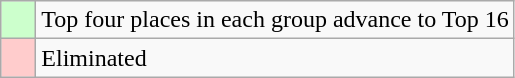<table class="wikitable">
<tr>
<td style="background: #ccffcc;">    </td>
<td>Top four places in each group advance to Top 16</td>
</tr>
<tr>
<td style="background: #ffcccc;">    </td>
<td>Eliminated</td>
</tr>
</table>
